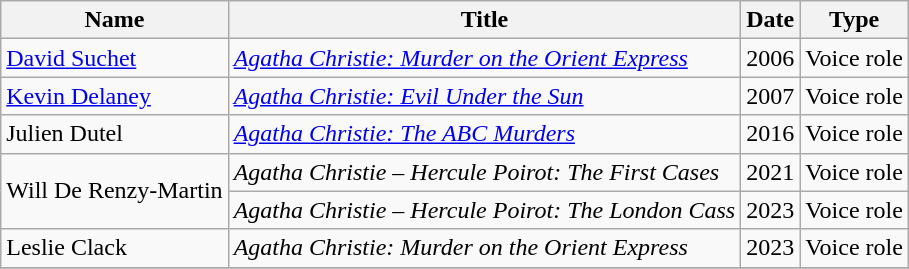<table class="wikitable sortable">
<tr>
<th>Name</th>
<th>Title</th>
<th>Date</th>
<th>Type</th>
</tr>
<tr>
<td><a href='#'>David Suchet</a></td>
<td><em><a href='#'>Agatha Christie: Murder on the Orient Express</a></em></td>
<td>2006</td>
<td>Voice role</td>
</tr>
<tr>
<td><a href='#'>Kevin Delaney</a></td>
<td><em><a href='#'>Agatha Christie: Evil Under the Sun</a></em></td>
<td>2007</td>
<td>Voice role</td>
</tr>
<tr>
<td>Julien Dutel</td>
<td><em><a href='#'>Agatha Christie: The ABC Murders</a></em></td>
<td>2016</td>
<td>Voice role</td>
</tr>
<tr>
<td rowspan=2>Will De Renzy-Martin</td>
<td><em>Agatha Christie – Hercule Poirot: The First Cases</em></td>
<td>2021</td>
<td>Voice role</td>
</tr>
<tr>
<td><em>Agatha Christie – Hercule Poirot: The London Cass</em></td>
<td>2023</td>
<td>Voice role</td>
</tr>
<tr>
<td>Leslie Clack</td>
<td><em>Agatha Christie: Murder on the Orient Express</em></td>
<td>2023</td>
<td>Voice role</td>
</tr>
<tr>
</tr>
</table>
